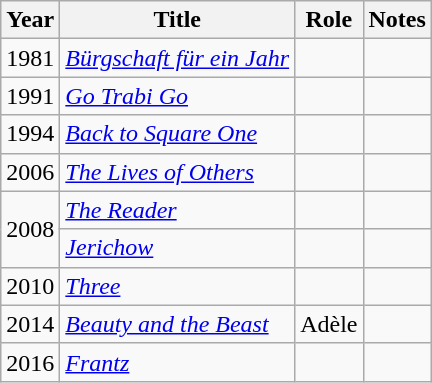<table class="wikitable sortable">
<tr>
<th>Year</th>
<th>Title</th>
<th>Role</th>
<th class="unsortable">Notes</th>
</tr>
<tr>
<td>1981</td>
<td><em><a href='#'>Bürgschaft für ein Jahr</a></em></td>
<td></td>
<td></td>
</tr>
<tr>
<td>1991</td>
<td><em><a href='#'>Go Trabi Go</a></em></td>
<td></td>
<td></td>
</tr>
<tr>
<td>1994</td>
<td><em><a href='#'>Back to Square One</a></em></td>
<td></td>
<td></td>
</tr>
<tr>
<td>2006</td>
<td><em><a href='#'>The Lives of Others</a></em></td>
<td></td>
<td></td>
</tr>
<tr>
<td rowspan=2>2008</td>
<td><em><a href='#'>The Reader</a></em></td>
<td></td>
<td></td>
</tr>
<tr>
<td><em><a href='#'>Jerichow</a></em></td>
<td></td>
<td></td>
</tr>
<tr>
<td>2010</td>
<td><em><a href='#'>Three</a></em></td>
<td></td>
<td></td>
</tr>
<tr>
<td>2014</td>
<td><em><a href='#'>Beauty and the Beast</a></em></td>
<td>Adèle</td>
<td></td>
</tr>
<tr>
<td>2016</td>
<td><em><a href='#'>Frantz</a></em></td>
<td></td>
<td></td>
</tr>
</table>
